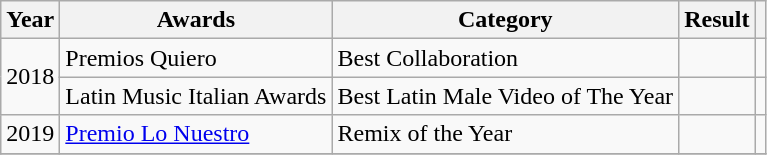<table class="wikitable">
<tr>
<th>Year</th>
<th>Awards</th>
<th>Category</th>
<th>Result</th>
<th></th>
</tr>
<tr>
<td rowspan="2">2018</td>
<td>Premios Quiero</td>
<td>Best Collaboration</td>
<td></td>
<td style="text-align:center;"></td>
</tr>
<tr>
<td>Latin Music Italian Awards</td>
<td>Best Latin Male Video of The Year</td>
<td></td>
<td style="text-align:center;"></td>
</tr>
<tr>
<td>2019</td>
<td><a href='#'>Premio Lo Nuestro</a></td>
<td>Remix of the Year</td>
<td></td>
<td style="text-align:center;"></td>
</tr>
<tr>
</tr>
</table>
